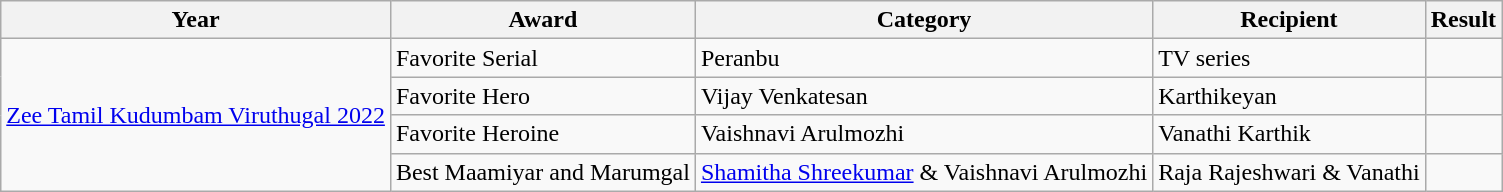<table class="wikitable">
<tr>
<th>Year</th>
<th>Award</th>
<th>Category</th>
<th>Recipient</th>
<th>Result</th>
</tr>
<tr>
<td rowspan="4"><a href='#'>Zee Tamil Kudumbam Viruthugal 2022</a></td>
<td>Favorite Serial</td>
<td>Peranbu</td>
<td>TV series</td>
<td></td>
</tr>
<tr>
<td>Favorite Hero</td>
<td>Vijay Venkatesan</td>
<td>Karthikeyan</td>
<td></td>
</tr>
<tr>
<td>Favorite Heroine</td>
<td>Vaishnavi Arulmozhi</td>
<td>Vanathi Karthik</td>
<td></td>
</tr>
<tr>
<td>Best Maamiyar and Marumgal</td>
<td><a href='#'>Shamitha Shreekumar</a> & Vaishnavi Arulmozhi</td>
<td>Raja Rajeshwari & Vanathi</td>
<td></td>
</tr>
</table>
